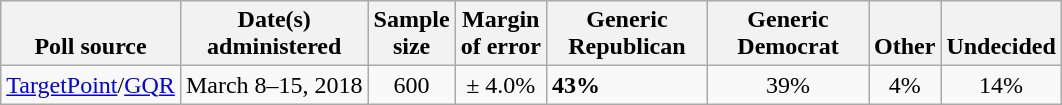<table class="wikitable">
<tr valign=bottom>
<th>Poll source</th>
<th>Date(s)<br>administered</th>
<th>Sample<br>size</th>
<th>Margin<br>of error</th>
<th style="width:100px;">Generic<br>Republican</th>
<th style="width:100px;">Generic<br>Democrat</th>
<th>Other</th>
<th>Undecided</th>
</tr>
<tr>
<td><a href='#'>TargetPoint</a>/<a href='#'>GQR</a></td>
<td align=center>March 8–15, 2018</td>
<td align=center>600</td>
<td align=center>± 4.0%</td>
<td><strong>43%</strong></td>
<td align=center>39%</td>
<td align=center>4%</td>
<td align=center>14%</td>
</tr>
</table>
